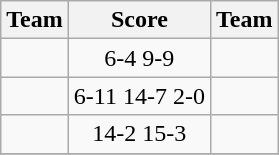<table class=wikitable style="border:1px solid #AAAAAA;">
<tr>
<th>Team</th>
<th>Score</th>
<th>Team</th>
</tr>
<tr>
<td><strong></strong></td>
<td align="center">6-4 9-9</td>
<td></td>
</tr>
<tr>
<td><strong></strong></td>
<td align="center">6-11 14-7 2-0</td>
<td></td>
</tr>
<tr>
<td><strong></strong></td>
<td align="center">14-2  15-3</td>
<td></td>
</tr>
<tr>
</tr>
</table>
